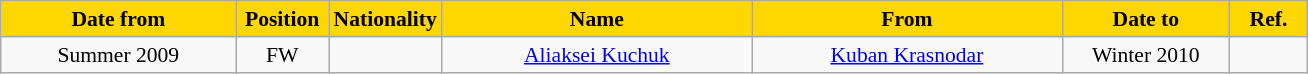<table class="wikitable" style="text-align:center; font-size:90%; ">
<tr>
<th style="background:gold; color:black; width:150px;">Date from</th>
<th style="background:gold; color:black; width:55px;">Position</th>
<th style="background:gold; color:black; width:55px;">Nationality</th>
<th style="background:gold; color:black; width:200px;">Name</th>
<th style="background:gold; color:black; width:200px;">From</th>
<th style="background:gold; color:black; width:105px;">Date to</th>
<th style="background:gold; color:black; width:45px;">Ref.</th>
</tr>
<tr>
<td>Summer 2009</td>
<td>FW</td>
<td></td>
<td><a href='#'>Aliaksei Kuchuk</a></td>
<td><a href='#'>Kuban Krasnodar</a></td>
<td>Winter 2010</td>
<td></td>
</tr>
</table>
